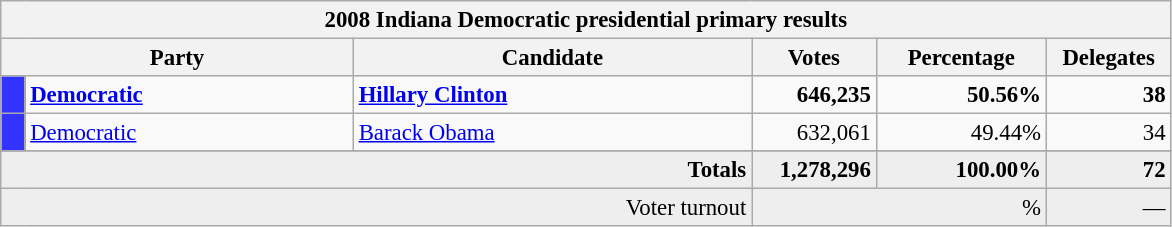<table class="wikitable" style="font-size:95%;">
<tr>
<th colspan="7">2008 Indiana Democratic presidential primary results</th>
</tr>
<tr>
<th colspan="2" style="width: 15em">Party</th>
<th style="width: 17em">Candidate</th>
<th style="width: 5em">Votes</th>
<th style="width: 7em">Percentage</th>
<th style="width: 5em">Delegates</th>
</tr>
<tr>
<th style="background-color:#3333FF; width: 3px"></th>
<td style="width: 130px"><strong><a href='#'>Democratic</a></strong></td>
<td><strong><a href='#'>Hillary Clinton</a></strong></td>
<td align="right"><strong>646,235</strong></td>
<td align="right"><strong>50.56%</strong></td>
<td align="right"><strong>38</strong></td>
</tr>
<tr>
<th style="background-color:#3333FF; width: 3px"></th>
<td style="width: 130px"><a href='#'>Democratic</a></td>
<td><a href='#'>Barack Obama</a></td>
<td align="right">632,061</td>
<td align="right">49.44%</td>
<td align="right">34</td>
</tr>
<tr>
</tr>
<tr bgcolor="#EEEEEE">
<td colspan="3" align="right"><strong>Totals</strong></td>
<td align="right"><strong>1,278,296</strong></td>
<td align="right"><strong>100.00%</strong></td>
<td align="right"><strong>72</strong></td>
</tr>
<tr bgcolor="#EEEEEE">
<td colspan="3" align="right">Voter turnout</td>
<td colspan="2" align="right">%</td>
<td align="right">—</td>
</tr>
</table>
